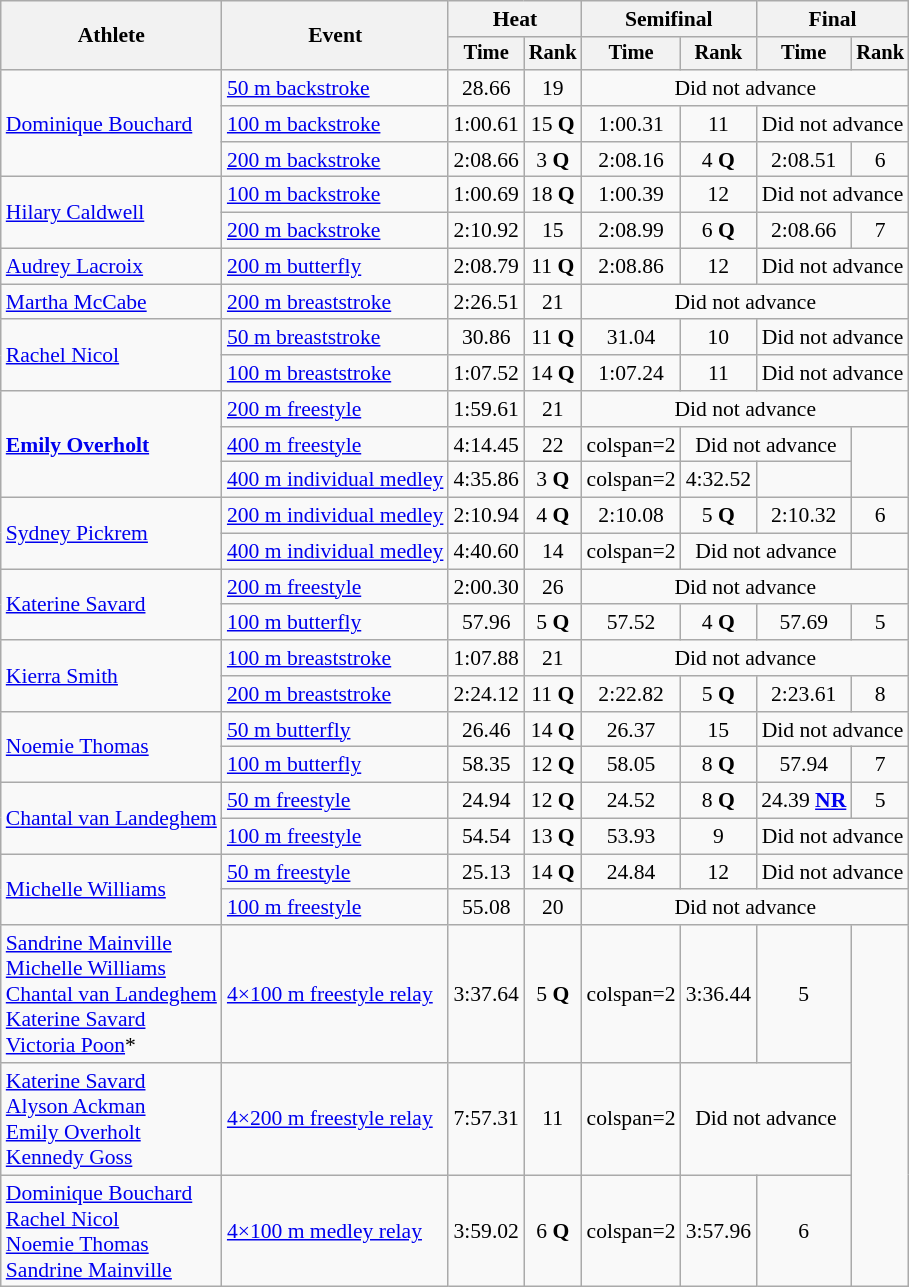<table class=wikitable style="font-size:90%">
<tr>
<th rowspan=2>Athlete</th>
<th rowspan=2>Event</th>
<th colspan="2">Heat</th>
<th colspan="2">Semifinal</th>
<th colspan="2">Final</th>
</tr>
<tr style="font-size:95%">
<th>Time</th>
<th>Rank</th>
<th>Time</th>
<th>Rank</th>
<th>Time</th>
<th>Rank</th>
</tr>
<tr align=center>
<td align=left rowspan=3><a href='#'>Dominique Bouchard</a></td>
<td align=left><a href='#'>50 m backstroke</a></td>
<td>28.66</td>
<td>19</td>
<td colspan=4>Did not advance</td>
</tr>
<tr align=center>
<td align=left><a href='#'>100 m backstroke</a></td>
<td>1:00.61</td>
<td>15 <strong>Q</strong></td>
<td>1:00.31</td>
<td>11</td>
<td colspan=2>Did not advance</td>
</tr>
<tr align=center>
<td align=left><a href='#'>200 m backstroke</a></td>
<td>2:08.66</td>
<td>3 <strong>Q</strong></td>
<td>2:08.16</td>
<td>4 <strong>Q</strong></td>
<td>2:08.51</td>
<td>6</td>
</tr>
<tr align=center>
<td align=left rowspan=2><a href='#'>Hilary Caldwell</a></td>
<td align=left><a href='#'>100 m backstroke</a></td>
<td>1:00.69</td>
<td>18 <strong>Q</strong></td>
<td>1:00.39</td>
<td>12</td>
<td colspan=2>Did not advance</td>
</tr>
<tr align=center>
<td align=left><a href='#'>200 m backstroke</a></td>
<td>2:10.92</td>
<td>15</td>
<td>2:08.99</td>
<td>6 <strong>Q</strong></td>
<td>2:08.66</td>
<td>7</td>
</tr>
<tr align=center>
<td align=left><a href='#'>Audrey Lacroix</a></td>
<td align=left><a href='#'>200 m butterfly</a></td>
<td>2:08.79</td>
<td>11 <strong>Q</strong></td>
<td>2:08.86</td>
<td>12</td>
<td colspan=2>Did not advance</td>
</tr>
<tr align=center>
<td align=left><a href='#'>Martha McCabe</a></td>
<td align=left><a href='#'>200 m breaststroke</a></td>
<td>2:26.51</td>
<td>21</td>
<td colspan=4>Did not advance</td>
</tr>
<tr align=center>
<td align=left rowspan=2><a href='#'>Rachel Nicol</a></td>
<td align=left><a href='#'>50 m breaststroke</a></td>
<td>30.86</td>
<td>11 <strong>Q</strong></td>
<td>31.04</td>
<td>10</td>
<td colspan=2>Did not advance</td>
</tr>
<tr align=center>
<td align=left><a href='#'>100 m breaststroke</a></td>
<td>1:07.52</td>
<td>14 <strong>Q</strong></td>
<td>1:07.24</td>
<td>11</td>
<td colspan=2>Did not advance</td>
</tr>
<tr align=center>
<td align=left rowspan=3><strong><a href='#'>Emily Overholt</a></strong></td>
<td align=left><a href='#'>200 m freestyle</a></td>
<td>1:59.61</td>
<td>21</td>
<td colspan=4>Did not advance</td>
</tr>
<tr align=center>
<td align=left><a href='#'>400 m freestyle</a></td>
<td>4:14.45</td>
<td>22</td>
<td>colspan=2 </td>
<td colspan=2>Did not advance</td>
</tr>
<tr align=center>
<td align=left><a href='#'>400 m individual medley</a></td>
<td>4:35.86</td>
<td>3 <strong>Q</strong></td>
<td>colspan=2 </td>
<td>4:32.52</td>
<td></td>
</tr>
<tr align=center>
<td align=left rowspan=2><a href='#'>Sydney Pickrem</a></td>
<td align=left><a href='#'>200 m individual medley</a></td>
<td>2:10.94</td>
<td>4 <strong>Q</strong></td>
<td>2:10.08</td>
<td>5 <strong>Q</strong></td>
<td>2:10.32</td>
<td>6</td>
</tr>
<tr align=center>
<td align=left><a href='#'>400 m individual medley</a></td>
<td>4:40.60</td>
<td>14</td>
<td>colspan=2 </td>
<td colspan=2>Did not advance</td>
</tr>
<tr align=center>
<td align=left rowspan=2><a href='#'>Katerine Savard</a></td>
<td align=left><a href='#'>200 m freestyle</a></td>
<td>2:00.30</td>
<td>26</td>
<td colspan=4>Did not advance</td>
</tr>
<tr align=center>
<td align=left><a href='#'>100 m butterfly</a></td>
<td>57.96</td>
<td>5 <strong>Q</strong></td>
<td>57.52</td>
<td>4 <strong>Q</strong></td>
<td>57.69</td>
<td>5</td>
</tr>
<tr align=center>
<td align=left rowspan=2><a href='#'>Kierra Smith</a></td>
<td align=left><a href='#'>100 m breaststroke</a></td>
<td>1:07.88</td>
<td>21</td>
<td colspan=4>Did not advance</td>
</tr>
<tr align=center>
<td align=left><a href='#'>200 m breaststroke</a></td>
<td>2:24.12</td>
<td>11 <strong>Q</strong></td>
<td>2:22.82</td>
<td>5 <strong>Q</strong></td>
<td>2:23.61</td>
<td>8</td>
</tr>
<tr align=center>
<td align=left rowspan=2><a href='#'>Noemie Thomas</a></td>
<td align=left><a href='#'>50 m butterfly</a></td>
<td>26.46</td>
<td>14 <strong>Q</strong></td>
<td>26.37</td>
<td>15</td>
<td colspan=2>Did not advance</td>
</tr>
<tr align=center>
<td align=left><a href='#'>100 m butterfly</a></td>
<td>58.35</td>
<td>12 <strong>Q</strong></td>
<td>58.05</td>
<td>8 <strong>Q</strong></td>
<td>57.94</td>
<td>7</td>
</tr>
<tr align=center>
<td align=left rowspan=2><a href='#'>Chantal van Landeghem</a></td>
<td align=left><a href='#'>50 m freestyle</a></td>
<td>24.94</td>
<td>12 <strong>Q</strong></td>
<td>24.52</td>
<td>8 <strong>Q</strong></td>
<td>24.39 <strong><a href='#'>NR</a></strong></td>
<td>5</td>
</tr>
<tr align=center>
<td align=left><a href='#'>100 m freestyle</a></td>
<td>54.54</td>
<td>13 <strong>Q</strong></td>
<td>53.93</td>
<td>9</td>
<td colspan=2>Did not advance</td>
</tr>
<tr align=center>
<td align=left rowspan=2><a href='#'>Michelle Williams</a></td>
<td align=left><a href='#'>50 m freestyle</a></td>
<td>25.13</td>
<td>14 <strong>Q</strong></td>
<td>24.84</td>
<td>12</td>
<td colspan=2>Did not advance</td>
</tr>
<tr align=center>
<td align=left><a href='#'>100 m freestyle</a></td>
<td>55.08</td>
<td>20</td>
<td colspan=4>Did not advance</td>
</tr>
<tr align=center>
<td align=left><a href='#'>Sandrine Mainville</a><br><a href='#'>Michelle Williams</a><br><a href='#'>Chantal van Landeghem</a><br><a href='#'>Katerine Savard</a><br><a href='#'>Victoria Poon</a>*</td>
<td align=left><a href='#'>4×100 m freestyle relay</a></td>
<td>3:37.64</td>
<td>5 <strong>Q</strong></td>
<td>colspan=2 </td>
<td>3:36.44</td>
<td>5</td>
</tr>
<tr align=center>
<td align=left><a href='#'>Katerine Savard</a><br><a href='#'>Alyson Ackman</a><br><a href='#'>Emily Overholt</a><br><a href='#'>Kennedy Goss</a></td>
<td align=left><a href='#'>4×200 m freestyle relay</a></td>
<td>7:57.31</td>
<td>11</td>
<td>colspan=2 </td>
<td colspan=2>Did not advance</td>
</tr>
<tr align=center>
<td align=left><a href='#'>Dominique Bouchard</a><br><a href='#'>Rachel Nicol</a><br><a href='#'>Noemie Thomas</a><br><a href='#'>Sandrine Mainville</a></td>
<td align=left><a href='#'>4×100 m medley relay</a></td>
<td>3:59.02</td>
<td>6 <strong>Q</strong></td>
<td>colspan=2 </td>
<td>3:57.96</td>
<td>6</td>
</tr>
</table>
